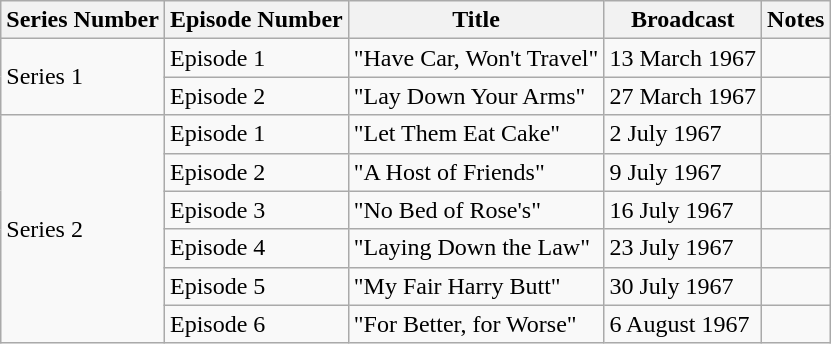<table class="wikitable">
<tr>
<th>Series Number</th>
<th>Episode Number</th>
<th>Title</th>
<th>Broadcast</th>
<th>Notes</th>
</tr>
<tr>
<td rowspan="2">Series 1</td>
<td>Episode 1</td>
<td>"Have Car, Won't Travel"</td>
<td>13 March 1967</td>
<td></td>
</tr>
<tr>
<td>Episode 2</td>
<td>"Lay Down Your Arms"</td>
<td>27 March 1967</td>
<td></td>
</tr>
<tr>
<td rowspan="6">Series 2</td>
<td>Episode 1</td>
<td>"Let Them Eat Cake"</td>
<td>2 July 1967</td>
<td></td>
</tr>
<tr>
<td>Episode 2</td>
<td>"A Host of Friends"</td>
<td>9 July 1967</td>
<td></td>
</tr>
<tr>
<td>Episode 3</td>
<td>"No Bed of Rose's"</td>
<td>16 July 1967</td>
<td></td>
</tr>
<tr>
<td>Episode 4</td>
<td>"Laying Down the Law"</td>
<td>23 July 1967</td>
<td></td>
</tr>
<tr>
<td>Episode 5</td>
<td>"My Fair Harry Butt"</td>
<td>30 July 1967</td>
<td></td>
</tr>
<tr>
<td>Episode 6</td>
<td>"For Better, for Worse"</td>
<td>6 August 1967</td>
<td></td>
</tr>
</table>
